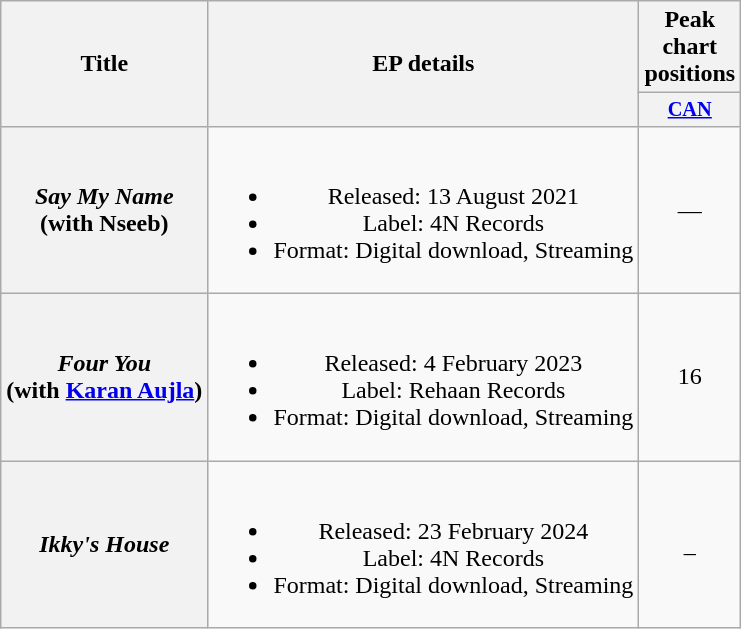<table class="wikitable plainrowheaders" style="text-align:center;">
<tr>
<th rowspan="2" scope="col">Title</th>
<th rowspan="2" scope="col">EP details</th>
<th>Peak chart positions</th>
</tr>
<tr>
<th style="width:2.5em; font-size:85%"><a href='#'>CAN</a><br></th>
</tr>
<tr>
<th scope="row"><em>Say My Name</em> <br><span>(with Nseeb)</span></th>
<td><br><ul><li>Released: 13 August 2021</li><li>Label: 4N Records</li><li>Format: Digital download, Streaming</li></ul></td>
<td>—</td>
</tr>
<tr>
<th scope="row"><em>Four You</em> <br><span>(with <a href='#'>Karan Aujla</a>)</span></th>
<td><br><ul><li>Released: 4 February 2023</li><li>Label: Rehaan Records</li><li>Format: Digital download, Streaming</li></ul></td>
<td>16</td>
</tr>
<tr>
<th scope="row"><em>Ikky's House</em><br><span></span></th>
<td><br><ul><li>Released: 23 February 2024</li><li>Label: 4N Records</li><li>Format: Digital download, Streaming</li></ul></td>
<td>_</td>
</tr>
</table>
